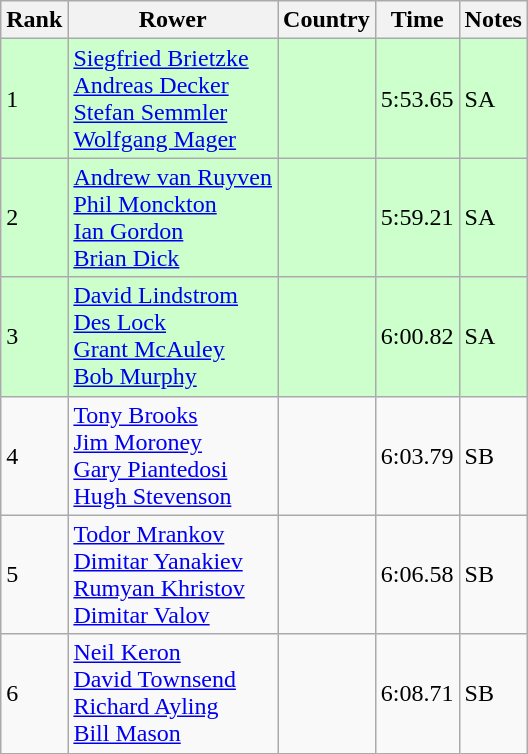<table class="wikitable">
<tr>
<th>Rank</th>
<th>Rower</th>
<th>Country</th>
<th>Time</th>
<th>Notes</th>
</tr>
<tr bgcolor=ccffcc>
<td>1</td>
<td><a href='#'>Siegfried Brietzke</a><br><a href='#'>Andreas Decker</a><br><a href='#'>Stefan Semmler</a><br><a href='#'>Wolfgang Mager</a></td>
<td></td>
<td>5:53.65</td>
<td>SA</td>
</tr>
<tr bgcolor=ccffcc>
<td>2</td>
<td><a href='#'>Andrew van Ruyven</a><br> <a href='#'>Phil Monckton</a><br> <a href='#'>Ian Gordon</a><br> <a href='#'>Brian Dick</a></td>
<td></td>
<td>5:59.21</td>
<td>SA</td>
</tr>
<tr bgcolor=ccffcc>
<td>3</td>
<td><a href='#'>David Lindstrom</a><br><a href='#'>Des Lock</a><br><a href='#'>Grant McAuley</a><br><a href='#'>Bob Murphy</a></td>
<td></td>
<td>6:00.82</td>
<td>SA</td>
</tr>
<tr>
<td>4</td>
<td><a href='#'>Tony Brooks</a><br><a href='#'>Jim Moroney</a><br><a href='#'>Gary Piantedosi</a><br><a href='#'>Hugh Stevenson</a></td>
<td></td>
<td>6:03.79</td>
<td>SB</td>
</tr>
<tr>
<td>5</td>
<td><a href='#'>Todor Mrankov</a><br><a href='#'>Dimitar Yanakiev</a><br><a href='#'>Rumyan Khristov</a><br><a href='#'>Dimitar Valov</a></td>
<td></td>
<td>6:06.58</td>
<td>SB</td>
</tr>
<tr>
<td>6</td>
<td><a href='#'>Neil Keron</a><br><a href='#'>David Townsend</a><br><a href='#'>Richard Ayling</a><br><a href='#'>Bill Mason</a></td>
<td></td>
<td>6:08.71</td>
<td>SB</td>
</tr>
</table>
